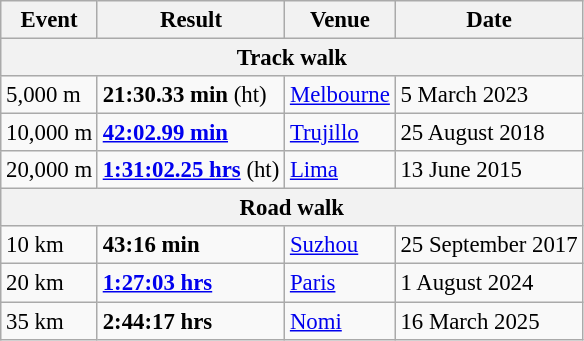<table class="wikitable" style="border-collapse: collapse; font-size: 95%;">
<tr>
<th>Event</th>
<th>Result</th>
<th>Venue</th>
<th>Date</th>
</tr>
<tr>
<th colspan="4">Track walk</th>
</tr>
<tr>
<td>5,000 m</td>
<td><strong>21:30.33 min </strong> (ht)</td>
<td> <a href='#'>Melbourne</a></td>
<td>5 March 2023</td>
</tr>
<tr>
<td>10,000 m</td>
<td><strong><a href='#'>42:02.99 min</a> </strong></td>
<td> <a href='#'>Trujillo</a></td>
<td>25 August 2018</td>
</tr>
<tr>
<td>20,000 m</td>
<td><strong><a href='#'>1:31:02.25 hrs</a> </strong> (ht)</td>
<td> <a href='#'>Lima</a></td>
<td>13 June 2015</td>
</tr>
<tr>
<th colspan="4">Road walk</th>
</tr>
<tr>
<td>10 km</td>
<td><strong>43:16 min </strong></td>
<td> <a href='#'>Suzhou</a></td>
<td>25 September 2017</td>
</tr>
<tr>
<td>20 km</td>
<td><strong><a href='#'>1:27:03 hrs</a> </strong></td>
<td> <a href='#'>Paris</a></td>
<td>1 August 2024</td>
</tr>
<tr>
<td>35 km</td>
<td><strong>2:44:17 hrs </strong></td>
<td> <a href='#'>Nomi</a></td>
<td>16 March 2025</td>
</tr>
</table>
